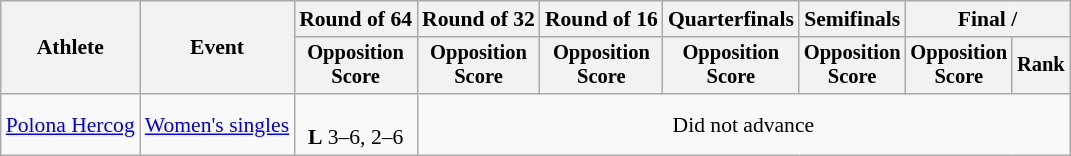<table class=wikitable style="font-size:90%">
<tr>
<th rowspan=2>Athlete</th>
<th rowspan=2>Event</th>
<th>Round of 64</th>
<th>Round of 32</th>
<th>Round of 16</th>
<th>Quarterfinals</th>
<th>Semifinals</th>
<th colspan=2>Final / </th>
</tr>
<tr style="font-size:95%">
<th>Opposition<br>Score</th>
<th>Opposition<br>Score</th>
<th>Opposition<br>Score</th>
<th>Opposition<br>Score</th>
<th>Opposition<br>Score</th>
<th>Opposition<br>Score</th>
<th>Rank</th>
</tr>
<tr align=center>
<td align=left><a href='#'>Polona Hercog</a></td>
<td align=left><a href='#'>Women's singles</a></td>
<td><br><strong>L</strong> 3–6, 2–6</td>
<td colspan=6>Did not advance</td>
</tr>
</table>
